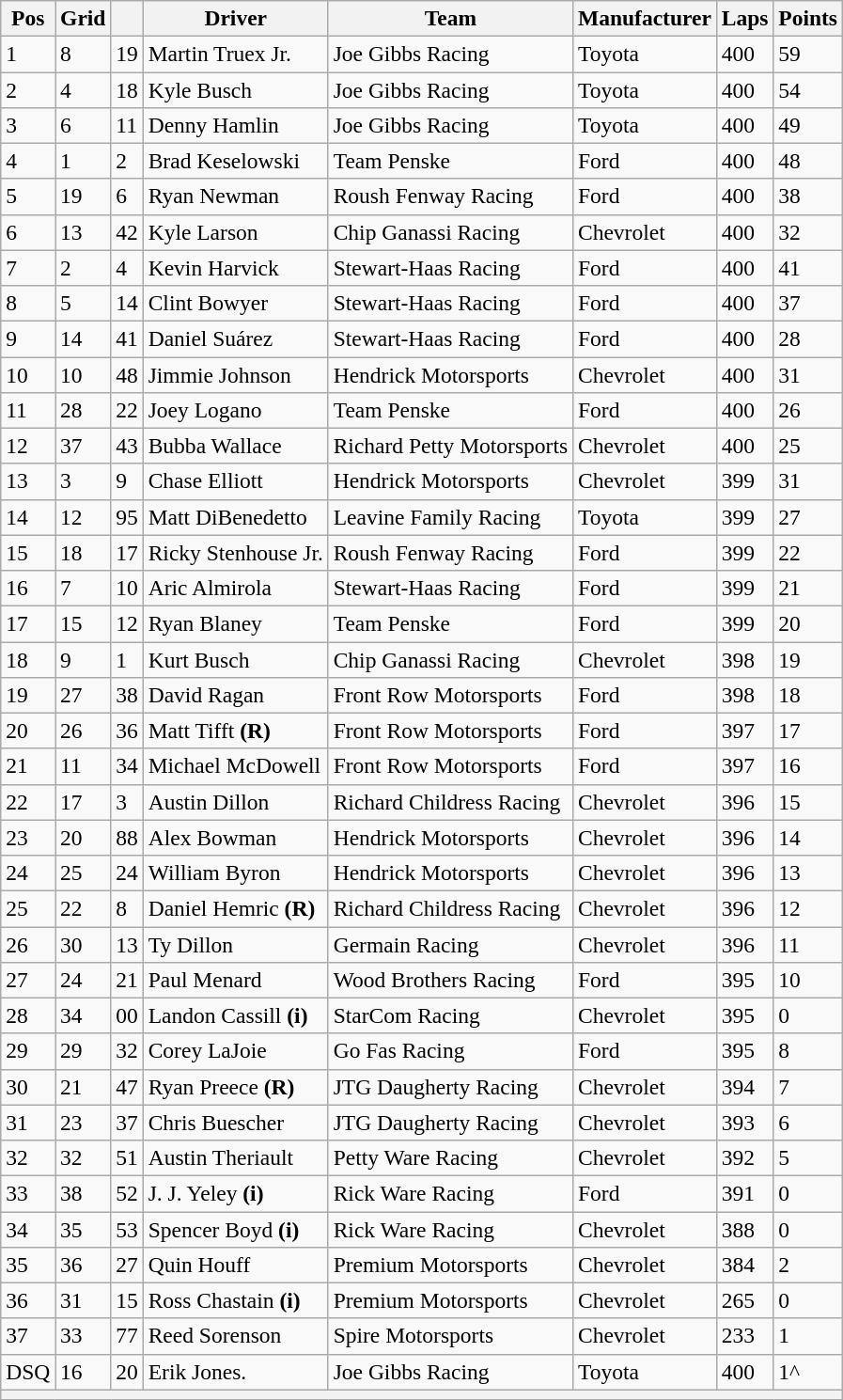<table class="wikitable" style="font-size:98%">
<tr>
<th>Pos</th>
<th>Grid</th>
<th></th>
<th>Driver</th>
<th>Team</th>
<th>Manufacturer</th>
<th>Laps</th>
<th>Points</th>
</tr>
<tr>
<td>1</td>
<td>8</td>
<td>19</td>
<td>Martin Truex Jr.</td>
<td>Joe Gibbs Racing</td>
<td>Toyota</td>
<td>400</td>
<td>59</td>
</tr>
<tr>
<td>2</td>
<td>4</td>
<td>18</td>
<td>Kyle Busch</td>
<td>Joe Gibbs Racing</td>
<td>Toyota</td>
<td>400</td>
<td>54</td>
</tr>
<tr>
<td>3</td>
<td>6</td>
<td>11</td>
<td>Denny Hamlin</td>
<td>Joe Gibbs Racing</td>
<td>Toyota</td>
<td>400</td>
<td>49</td>
</tr>
<tr>
<td>4</td>
<td>1</td>
<td>2</td>
<td>Brad Keselowski</td>
<td>Team Penske</td>
<td>Ford</td>
<td>400</td>
<td>48</td>
</tr>
<tr>
<td>5</td>
<td>19</td>
<td>6</td>
<td>Ryan Newman</td>
<td>Roush Fenway Racing</td>
<td>Ford</td>
<td>400</td>
<td>38</td>
</tr>
<tr>
<td>6</td>
<td>13</td>
<td>42</td>
<td>Kyle Larson</td>
<td>Chip Ganassi Racing</td>
<td>Chevrolet</td>
<td>400</td>
<td>32</td>
</tr>
<tr>
<td>7</td>
<td>2</td>
<td>4</td>
<td>Kevin Harvick</td>
<td>Stewart-Haas Racing</td>
<td>Ford</td>
<td>400</td>
<td>41</td>
</tr>
<tr>
<td>8</td>
<td>5</td>
<td>14</td>
<td>Clint Bowyer</td>
<td>Stewart-Haas Racing</td>
<td>Ford</td>
<td>400</td>
<td>37</td>
</tr>
<tr>
<td>9</td>
<td>14</td>
<td>41</td>
<td>Daniel Suárez</td>
<td>Stewart-Haas Racing</td>
<td>Ford</td>
<td>400</td>
<td>28</td>
</tr>
<tr>
<td>10</td>
<td>10</td>
<td>48</td>
<td>Jimmie Johnson</td>
<td>Hendrick Motorsports</td>
<td>Chevrolet</td>
<td>400</td>
<td>31</td>
</tr>
<tr>
<td>11</td>
<td>28</td>
<td>22</td>
<td>Joey Logano</td>
<td>Team Penske</td>
<td>Ford</td>
<td>400</td>
<td>26</td>
</tr>
<tr>
<td>12</td>
<td>37</td>
<td>43</td>
<td>Bubba Wallace</td>
<td>Richard Petty Motorsports</td>
<td>Chevrolet</td>
<td>400</td>
<td>25</td>
</tr>
<tr>
<td>13</td>
<td>3</td>
<td>9</td>
<td>Chase Elliott</td>
<td>Hendrick Motorsports</td>
<td>Chevrolet</td>
<td>399</td>
<td>31</td>
</tr>
<tr>
<td>14</td>
<td>12</td>
<td>95</td>
<td>Matt DiBenedetto</td>
<td>Leavine Family Racing</td>
<td>Toyota</td>
<td>399</td>
<td>27</td>
</tr>
<tr>
<td>15</td>
<td>18</td>
<td>17</td>
<td>Ricky Stenhouse Jr.</td>
<td>Roush Fenway Racing</td>
<td>Ford</td>
<td>399</td>
<td>22</td>
</tr>
<tr>
<td>16</td>
<td>7</td>
<td>10</td>
<td>Aric Almirola</td>
<td>Stewart-Haas Racing</td>
<td>Ford</td>
<td>399</td>
<td>21</td>
</tr>
<tr>
<td>17</td>
<td>15</td>
<td>12</td>
<td>Ryan Blaney</td>
<td>Team Penske</td>
<td>Ford</td>
<td>399</td>
<td>20</td>
</tr>
<tr>
<td>18</td>
<td>9</td>
<td>1</td>
<td>Kurt Busch</td>
<td>Chip Ganassi Racing</td>
<td>Chevrolet</td>
<td>398</td>
<td>19</td>
</tr>
<tr>
<td>19</td>
<td>27</td>
<td>38</td>
<td>David Ragan</td>
<td>Front Row Motorsports</td>
<td>Ford</td>
<td>398</td>
<td>18</td>
</tr>
<tr>
<td>20</td>
<td>26</td>
<td>36</td>
<td>Matt Tifft <strong>(R)</strong></td>
<td>Front Row Motorsports</td>
<td>Ford</td>
<td>397</td>
<td>17</td>
</tr>
<tr>
<td>21</td>
<td>11</td>
<td>34</td>
<td>Michael McDowell</td>
<td>Front Row Motorsports</td>
<td>Ford</td>
<td>397</td>
<td>16</td>
</tr>
<tr>
<td>22</td>
<td>17</td>
<td>3</td>
<td>Austin Dillon</td>
<td>Richard Childress Racing</td>
<td>Chevrolet</td>
<td>396</td>
<td>15</td>
</tr>
<tr>
<td>23</td>
<td>20</td>
<td>88</td>
<td>Alex Bowman</td>
<td>Hendrick Motorsports</td>
<td>Chevrolet</td>
<td>396</td>
<td>14</td>
</tr>
<tr>
<td>24</td>
<td>25</td>
<td>24</td>
<td>William Byron</td>
<td>Hendrick Motorsports</td>
<td>Chevrolet</td>
<td>396</td>
<td>13</td>
</tr>
<tr>
<td>25</td>
<td>22</td>
<td>8</td>
<td>Daniel Hemric <strong>(R)</strong></td>
<td>Richard Childress Racing</td>
<td>Chevrolet</td>
<td>396</td>
<td>12</td>
</tr>
<tr>
<td>26</td>
<td>30</td>
<td>13</td>
<td>Ty Dillon</td>
<td>Germain Racing</td>
<td>Chevrolet</td>
<td>396</td>
<td>11</td>
</tr>
<tr>
<td>27</td>
<td>24</td>
<td>21</td>
<td>Paul Menard</td>
<td>Wood Brothers Racing</td>
<td>Ford</td>
<td>395</td>
<td>10</td>
</tr>
<tr>
<td>28</td>
<td>34</td>
<td>00</td>
<td>Landon Cassill <strong>(i)</strong></td>
<td>StarCom Racing</td>
<td>Chevrolet</td>
<td>395</td>
<td>0</td>
</tr>
<tr>
<td>29</td>
<td>29</td>
<td>32</td>
<td>Corey LaJoie</td>
<td>Go Fas Racing</td>
<td>Ford</td>
<td>395</td>
<td>8</td>
</tr>
<tr>
<td>30</td>
<td>21</td>
<td>47</td>
<td>Ryan Preece <strong>(R)</strong></td>
<td>JTG Daugherty Racing</td>
<td>Chevrolet</td>
<td>394</td>
<td>7</td>
</tr>
<tr>
<td>31</td>
<td>23</td>
<td>37</td>
<td>Chris Buescher</td>
<td>JTG Daugherty Racing</td>
<td>Chevrolet</td>
<td>393</td>
<td>6</td>
</tr>
<tr>
<td>32</td>
<td>32</td>
<td>51</td>
<td>Austin Theriault</td>
<td>Petty Ware Racing</td>
<td>Chevrolet</td>
<td>392</td>
<td>5</td>
</tr>
<tr>
<td>33</td>
<td>38</td>
<td>52</td>
<td>J. J. Yeley <strong>(i)</strong></td>
<td>Rick Ware Racing</td>
<td>Ford</td>
<td>391</td>
<td>0</td>
</tr>
<tr>
<td>34</td>
<td>35</td>
<td>53</td>
<td>Spencer Boyd <strong>(i)</strong></td>
<td>Rick Ware Racing</td>
<td>Chevrolet</td>
<td>388</td>
<td>0</td>
</tr>
<tr>
<td>35</td>
<td>36</td>
<td>27</td>
<td>Quin Houff</td>
<td>Premium Motorsports</td>
<td>Chevrolet</td>
<td>384</td>
<td>2</td>
</tr>
<tr>
<td>36</td>
<td>31</td>
<td>15</td>
<td>Ross Chastain <strong>(i)</strong></td>
<td>Premium Motorsports</td>
<td>Chevrolet</td>
<td>265</td>
<td>0</td>
</tr>
<tr>
<td>37</td>
<td>33</td>
<td>77</td>
<td>Reed Sorenson</td>
<td>Spire Motorsports</td>
<td>Chevrolet</td>
<td>233</td>
<td>1</td>
</tr>
<tr>
<td>DSQ</td>
<td>16</td>
<td>20</td>
<td>Erik Jones.</td>
<td>Joe Gibbs Racing</td>
<td>Toyota</td>
<td>400</td>
<td>1^</td>
</tr>
<tr>
<th colspan="8"></th>
</tr>
</table>
